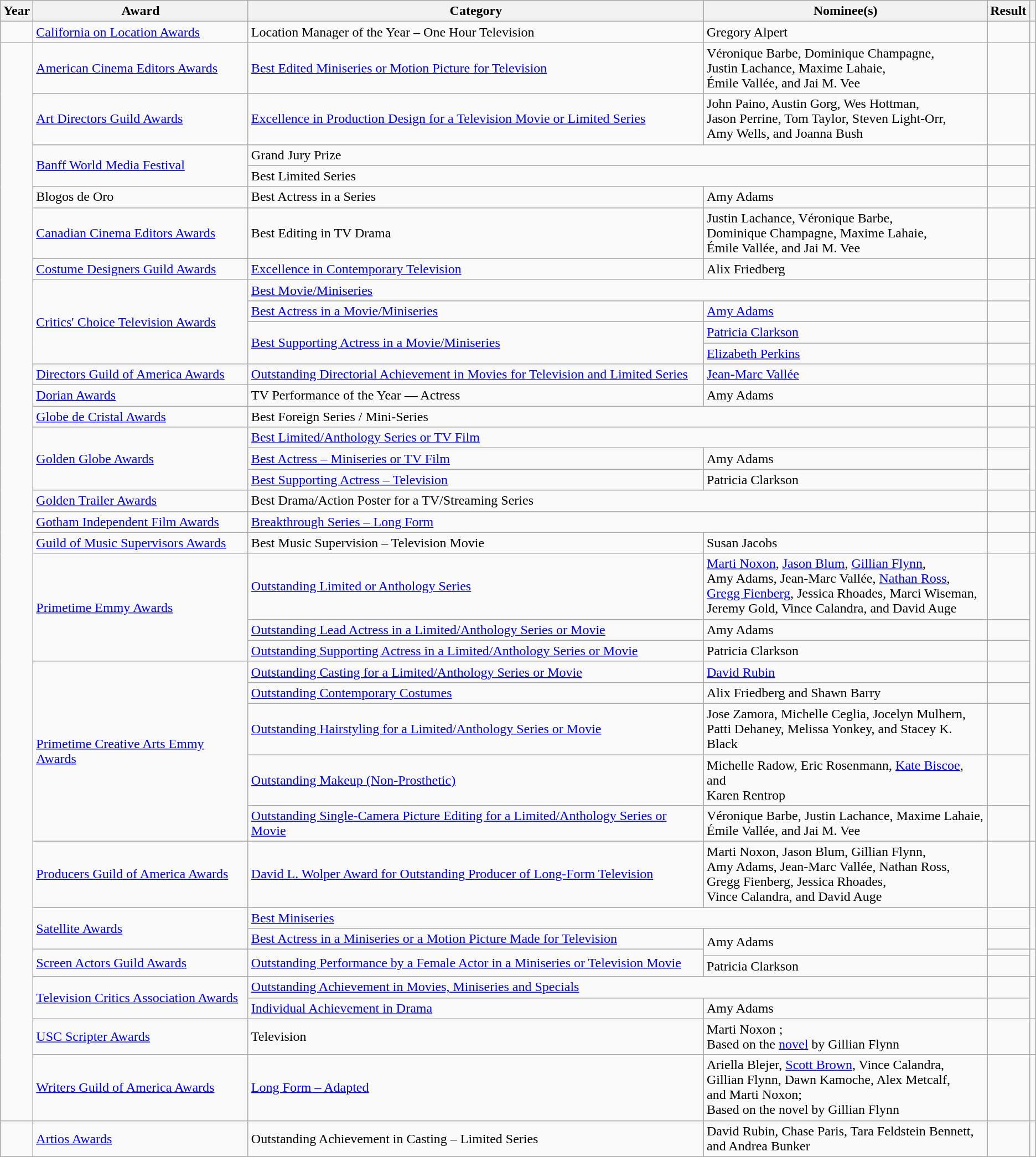<table class="wikitable sortable plainrowheaders">
<tr>
<th scope="col">Year</th>
<th scope="col">Award</th>
<th scope="col">Category</th>
<th scope="col">Nominee(s)</th>
<th scope="col">Result</th>
<th scope="col" class="unsortable"></th>
</tr>
<tr>
<td></td>
<td><a href='#'>California on Location Awards</a></td>
<td>Location Manager of the Year – One Hour Television</td>
<td>Gregory Alpert</td>
<td></td>
<td align="center"></td>
</tr>
<tr>
<td rowspan="37"></td>
<td><a href='#'>American Cinema Editors Awards</a></td>
<td><a href='#'>Best Edited Miniseries or Motion Picture for Television</a></td>
<td>Véronique Barbe, Dominique Champagne, <br> Justin Lachance, Maxime Lahaie, <br> Émile Vallée, and Jai M. Vee </td>
<td></td>
<td align="center"></td>
</tr>
<tr>
<td><a href='#'>Art Directors Guild Awards</a></td>
<td><a href='#'>Excellence in Production Design for a Television Movie or Limited Series</a></td>
<td>John Paino, Austin Gorg, Wes Hottman, <br> Jason Perrine, Tom Taylor, Steven Light-Orr, <br> Amy Wells, and Joanna Bush <br> </td>
<td></td>
<td align="center"></td>
</tr>
<tr>
<td rowspan="2"><a href='#'>Banff World Media Festival</a></td>
<td colspan="2">Grand Jury Prize</td>
<td></td>
<td align="center" rowspan="2"></td>
</tr>
<tr>
<td colspan="2">Best Limited Series</td>
<td></td>
</tr>
<tr>
<td>Blogos de Oro</td>
<td>Best Actress in a Series</td>
<td>Amy Adams</td>
<td></td>
<td align="center"></td>
</tr>
<tr>
<td><a href='#'>Canadian Cinema Editors Awards</a></td>
<td>Best Editing in TV Drama</td>
<td>Justin Lachance, Véronique Barbe, <br> Dominique Champagne, Maxime Lahaie, <br> Émile Vallée, and Jai M. Vee </td>
<td></td>
<td align="center"></td>
</tr>
<tr>
<td><a href='#'>Costume Designers Guild Awards</a></td>
<td><a href='#'>Excellence in Contemporary Television</a></td>
<td>Alix Friedberg</td>
<td></td>
<td align="center"></td>
</tr>
<tr>
<td rowspan="4"><a href='#'>Critics' Choice Television Awards</a></td>
<td colspan="2"><a href='#'>Best Movie/Miniseries</a></td>
<td></td>
<td align="center" rowspan="4"></td>
</tr>
<tr>
<td><a href='#'>Best Actress in a Movie/Miniseries</a></td>
<td><a href='#'>Amy Adams</a></td>
<td></td>
</tr>
<tr>
<td rowspan="2"><a href='#'>Best Supporting Actress in a Movie/Miniseries</a></td>
<td><a href='#'>Patricia Clarkson</a></td>
<td></td>
</tr>
<tr>
<td><a href='#'>Elizabeth Perkins</a></td>
<td></td>
</tr>
<tr>
<td><a href='#'>Directors Guild of America Awards</a></td>
<td><a href='#'>Outstanding Directorial Achievement in Movies for Television and Limited Series</a></td>
<td><a href='#'>Jean-Marc Vallée</a></td>
<td></td>
<td align="center"></td>
</tr>
<tr>
<td><a href='#'>Dorian Awards</a></td>
<td>TV Performance of the Year — Actress</td>
<td>Amy Adams</td>
<td></td>
<td align="center"></td>
</tr>
<tr>
<td><a href='#'>Globe de Cristal Awards</a></td>
<td colspan="2">Best Foreign Series / Mini-Series</td>
<td></td>
<td align="center"></td>
</tr>
<tr>
<td rowspan="3"><a href='#'>Golden Globe Awards</a></td>
<td colspan="2"><a href='#'>Best Limited/Anthology Series or TV Film</a></td>
<td></td>
<td align="center" rowspan="3"></td>
</tr>
<tr>
<td><a href='#'>Best Actress – Miniseries or TV Film</a></td>
<td>Amy Adams</td>
<td></td>
</tr>
<tr>
<td><a href='#'>Best Supporting Actress – Television</a></td>
<td>Patricia Clarkson</td>
<td></td>
</tr>
<tr>
<td><a href='#'>Golden Trailer Awards</a></td>
<td colspan="2">Best Drama/Action Poster for a TV/Streaming Series</td>
<td></td>
<td align="center"></td>
</tr>
<tr>
<td><a href='#'>Gotham Independent Film Awards</a></td>
<td colspan="2"><a href='#'>Breakthrough Series – Long Form</a></td>
<td></td>
<td align="center"></td>
</tr>
<tr>
<td><a href='#'>Guild of Music Supervisors Awards</a></td>
<td>Best Music Supervision – Television Movie</td>
<td>Susan Jacobs</td>
<td></td>
<td align="center"></td>
</tr>
<tr>
<td rowspan="3"><a href='#'>Primetime Emmy Awards</a></td>
<td><a href='#'>Outstanding Limited or Anthology Series</a></td>
<td><a href='#'>Marti Noxon</a>, <a href='#'>Jason Blum</a>, <a href='#'>Gillian Flynn</a>, <br> Amy Adams, Jean-Marc Vallée, <a href='#'>Nathan Ross</a>, <br> <a href='#'>Gregg Fienberg</a>, Jessica Rhoades, Marci Wiseman, <br> Jeremy Gold, Vince Calandra, and David Auge</td>
<td></td>
<td align="center" rowspan="8"></td>
</tr>
<tr>
<td><a href='#'>Outstanding Lead Actress in a Limited/Anthology Series or Movie</a></td>
<td>Amy Adams</td>
<td></td>
</tr>
<tr>
<td><a href='#'>Outstanding Supporting Actress in a Limited/Anthology Series or Movie</a></td>
<td>Patricia Clarkson</td>
<td></td>
</tr>
<tr>
<td rowspan="5"><a href='#'>Primetime Creative Arts Emmy Awards</a></td>
<td><a href='#'>Outstanding Casting for a Limited/Anthology Series or Movie</a></td>
<td><a href='#'>David Rubin</a></td>
<td></td>
</tr>
<tr>
<td><a href='#'>Outstanding Contemporary Costumes</a></td>
<td>Alix Friedberg and Shawn Barry </td>
<td></td>
</tr>
<tr>
<td><a href='#'>Outstanding Hairstyling for a Limited/Anthology Series or Movie</a></td>
<td>Jose Zamora, Michelle Ceglia, Jocelyn Mulhern, <br> Patti Dehaney, Melissa Yonkey, and Stacey K. Black <br> </td>
<td></td>
</tr>
<tr>
<td><a href='#'>Outstanding Makeup (Non-Prosthetic)</a></td>
<td>Michelle Radow, Eric Rosenmann, <a href='#'>Kate Biscoe</a>, and <br> Karen Rentrop</td>
<td></td>
</tr>
<tr>
<td><a href='#'>Outstanding Single-Camera Picture Editing for a Limited/Anthology Series or Movie</a></td>
<td>Véronique Barbe, Justin Lachance, Maxime Lahaie, <br> Émile Vallée, and Jai M. Vee </td>
<td></td>
</tr>
<tr>
<td><a href='#'>Producers Guild of America Awards</a></td>
<td><a href='#'>David L. Wolper Award for Outstanding Producer of Long-Form Television</a></td>
<td>Marti Noxon, Jason Blum, Gillian Flynn, <br> Amy Adams, Jean-Marc Vallée, Nathan Ross, <br> Gregg Fienberg, Jessica Rhoades, <br> Vince Calandra, and David Auge</td>
<td></td>
<td align="center"></td>
</tr>
<tr>
<td rowspan="2"><a href='#'>Satellite Awards</a></td>
<td colspan="2"><a href='#'>Best Miniseries</a></td>
<td></td>
<td align="center" rowspan="2"></td>
</tr>
<tr>
<td><a href='#'>Best Actress in a Miniseries or a Motion Picture Made for Television</a></td>
<td rowspan="2">Amy Adams</td>
<td></td>
</tr>
<tr>
<td rowspan="2"><a href='#'>Screen Actors Guild Awards</a></td>
<td rowspan="2"><a href='#'>Outstanding Performance by a Female Actor in a Miniseries or Television Movie</a></td>
<td></td>
<td align="center" rowspan="2"></td>
</tr>
<tr>
<td>Patricia Clarkson</td>
<td></td>
</tr>
<tr>
<td rowspan="2"><a href='#'>Television Critics Association Awards</a></td>
<td colspan="2"><a href='#'>Outstanding Achievement in Movies, Miniseries and Specials</a></td>
<td></td>
<td align="center" rowspan="2"></td>
</tr>
<tr>
<td><a href='#'>Individual Achievement in Drama</a></td>
<td>Amy Adams</td>
<td></td>
</tr>
<tr>
<td><a href='#'>USC Scripter Awards</a></td>
<td>Television</td>
<td>Marti Noxon ; <br> Based on the <a href='#'>novel</a> by Gillian Flynn</td>
<td></td>
<td align="center"></td>
</tr>
<tr>
<td><a href='#'>Writers Guild of America Awards</a></td>
<td><a href='#'>Long Form – Adapted</a></td>
<td>Ariella Blejer, <a href='#'>Scott Brown</a>, Vince Calandra, <br> Gillian Flynn, Dawn Kamoche, Alex Metcalf, <br> and Marti Noxon; <br> Based on the novel by Gillian Flynn</td>
<td></td>
<td align="center"></td>
</tr>
<tr>
<td></td>
<td><a href='#'>Artios Awards</a></td>
<td>Outstanding Achievement in Casting – Limited Series</td>
<td>David Rubin, Chase Paris, Tara Feldstein Bennett, <br> and Andrea Bunker</td>
<td></td>
<td align="center"></td>
</tr>
</table>
